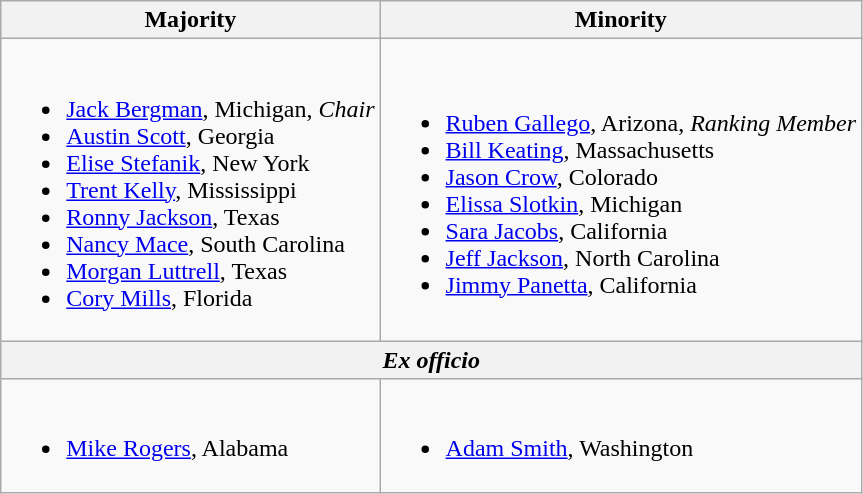<table class=wikitable>
<tr>
<th>Majority</th>
<th>Minority</th>
</tr>
<tr>
<td><br><ul><li><a href='#'>Jack Bergman</a>, Michigan, <em>Chair</em></li><li><a href='#'>Austin Scott</a>, Georgia</li><li><a href='#'>Elise Stefanik</a>, New York</li><li><a href='#'>Trent Kelly</a>, Mississippi</li><li><a href='#'>Ronny Jackson</a>, Texas</li><li><a href='#'>Nancy Mace</a>, South Carolina</li><li><a href='#'>Morgan Luttrell</a>, Texas</li><li><a href='#'>Cory Mills</a>, Florida</li></ul></td>
<td><br><ul><li><a href='#'>Ruben Gallego</a>, Arizona, <em>Ranking Member</em></li><li><a href='#'>Bill Keating</a>, Massachusetts</li><li><a href='#'>Jason Crow</a>, Colorado</li><li><a href='#'>Elissa Slotkin</a>, Michigan</li><li><a href='#'>Sara Jacobs</a>, California</li><li><a href='#'>Jeff Jackson</a>, North Carolina</li><li><a href='#'>Jimmy Panetta</a>, California</li></ul></td>
</tr>
<tr>
<th colspan=2><em>Ex officio</em></th>
</tr>
<tr>
<td><br><ul><li><a href='#'>Mike Rogers</a>, Alabama</li></ul></td>
<td><br><ul><li><a href='#'>Adam Smith</a>, Washington</li></ul></td>
</tr>
</table>
